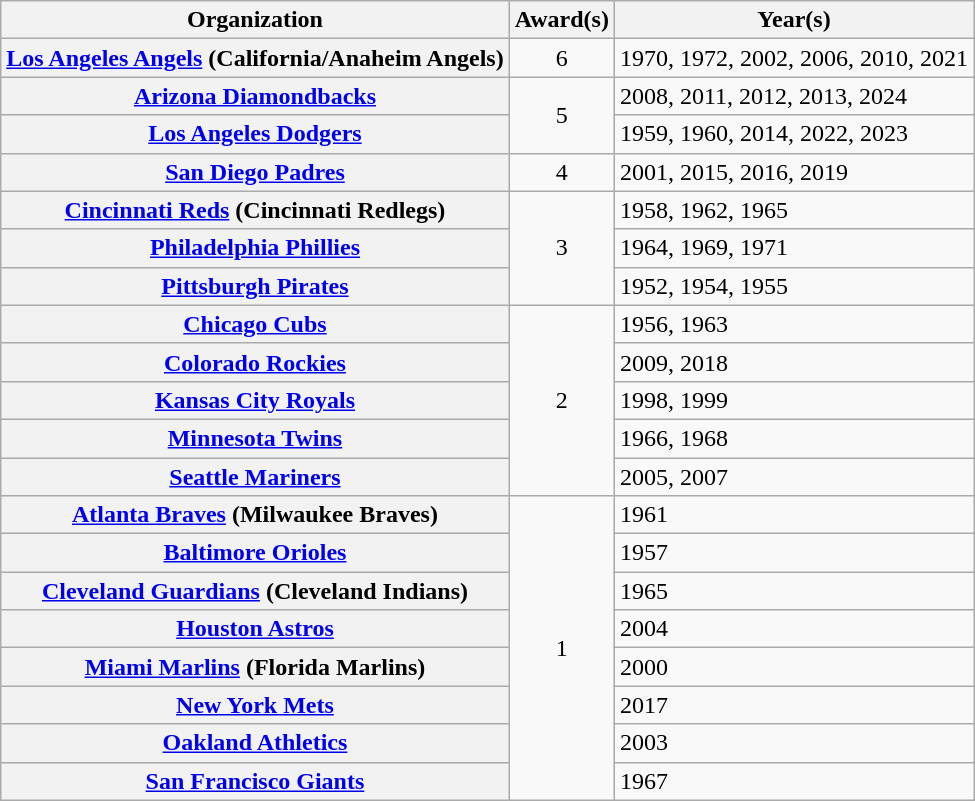<table class="wikitable sortable plainrowheaders" style="text-align:left">
<tr>
<th scope="col">Organization</th>
<th scope="col">Award(s)</th>
<th scope="col">Year(s)</th>
</tr>
<tr>
<th scope="row"><strong><a href='#'>Los Angeles Angels</a></strong> (California/Anaheim Angels)</th>
<td style="text-align:center">6</td>
<td>1970, 1972, 2002, 2006, 2010, 2021</td>
</tr>
<tr>
<th scope="row"><strong><a href='#'>Arizona Diamondbacks</a></strong></th>
<td style="text-align:center" rowspan="2">5</td>
<td>2008, 2011, 2012, 2013, 2024</td>
</tr>
<tr>
<th scope="row""><strong><a href='#'>Los Angeles Dodgers</a></strong></th>
<td>1959, 1960, 2014, 2022, 2023</td>
</tr>
<tr>
<th scope="row"><strong><a href='#'>San Diego Padres</a></strong></th>
<td style="text-align:center">4</td>
<td>2001, 2015, 2016, 2019</td>
</tr>
<tr>
<th scope="row"><a href='#'>Cincinnati Reds</a> (Cincinnati Redlegs)</th>
<td style="text-align:center" rowspan="3">3</td>
<td>1958, 1962, 1965</td>
</tr>
<tr>
<th scope="row"><a href='#'>Philadelphia Phillies</a></th>
<td>1964, 1969, 1971</td>
</tr>
<tr>
<th scope="row"><a href='#'>Pittsburgh Pirates</a></th>
<td>1952, 1954, 1955</td>
</tr>
<tr>
<th scope="row"><a href='#'>Chicago Cubs</a></th>
<td style="text-align:center" rowspan="5">2</td>
<td>1956, 1963</td>
</tr>
<tr>
<th scope="row"><strong><a href='#'>Colorado Rockies</a></strong></th>
<td>2009, 2018</td>
</tr>
<tr>
<th scope="row"><a href='#'>Kansas City Royals</a></th>
<td>1998, 1999</td>
</tr>
<tr>
<th scope="row"><a href='#'>Minnesota Twins</a></th>
<td>1966, 1968</td>
</tr>
<tr>
<th scope="row"><strong><a href='#'>Seattle Mariners</a></strong></th>
<td>2005, 2007</td>
</tr>
<tr>
<th scope="row"><a href='#'>Atlanta Braves</a> (Milwaukee Braves)</th>
<td style="text-align:center" rowspan="8">1</td>
<td>1961</td>
</tr>
<tr>
<th scope="row"><a href='#'>Baltimore Orioles</a></th>
<td>1957</td>
</tr>
<tr>
<th scope="row"><a href='#'>Cleveland Guardians</a> (Cleveland Indians)</th>
<td>1965</td>
</tr>
<tr>
<th scope="row"><strong><a href='#'>Houston Astros</a></strong></th>
<td>2004</td>
</tr>
<tr>
<th scope="row"><a href='#'>Miami Marlins</a> (Florida Marlins)</th>
<td>2000</td>
</tr>
<tr>
<th scope="row"><a href='#'>New York Mets</a></th>
<td>2017</td>
</tr>
<tr>
<th scope="row"><strong><a href='#'>Oakland Athletics</a></strong></th>
<td>2003</td>
</tr>
<tr>
<th scope="row"><strong><a href='#'>San Francisco Giants</a></strong></th>
<td>1967</td>
</tr>
</table>
